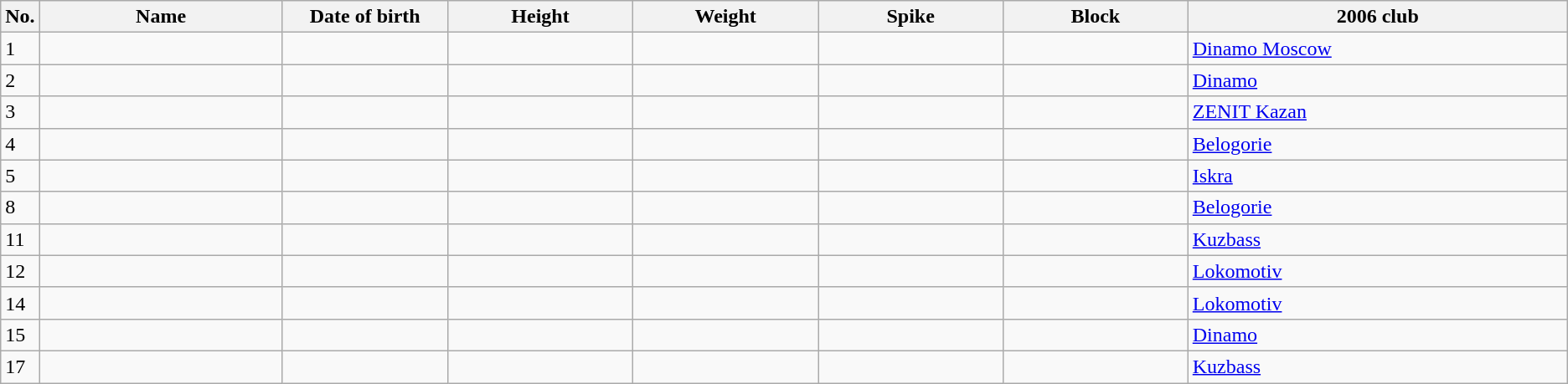<table class="wikitable sortable" style=font-size:100%; text-align:center;>
<tr>
<th>No.</th>
<th style=width:12em>Name</th>
<th style=width:8em>Date of birth</th>
<th style=width:9em>Height</th>
<th style=width:9em>Weight</th>
<th style=width:9em>Spike</th>
<th style=width:9em>Block</th>
<th style=width:19em>2006 club</th>
</tr>
<tr>
<td>1</td>
<td align=left></td>
<td align=right></td>
<td></td>
<td></td>
<td></td>
<td></td>
<td align=left><a href='#'>Dinamo Moscow</a></td>
</tr>
<tr>
<td>2</td>
<td align=left></td>
<td align=right></td>
<td></td>
<td></td>
<td></td>
<td></td>
<td align=left><a href='#'>Dinamo</a></td>
</tr>
<tr>
<td>3</td>
<td align=left></td>
<td align=right></td>
<td></td>
<td></td>
<td></td>
<td></td>
<td align=left><a href='#'>ZENIT Kazan</a></td>
</tr>
<tr>
<td>4</td>
<td align=left></td>
<td align=right></td>
<td></td>
<td></td>
<td></td>
<td></td>
<td align=left><a href='#'>Belogorie</a></td>
</tr>
<tr>
<td>5</td>
<td align=left></td>
<td align=right></td>
<td></td>
<td></td>
<td></td>
<td></td>
<td align=left><a href='#'>Iskra</a></td>
</tr>
<tr>
<td>8</td>
<td align=left></td>
<td align=right></td>
<td></td>
<td></td>
<td></td>
<td></td>
<td align=left><a href='#'>Belogorie</a></td>
</tr>
<tr>
<td>11</td>
<td align=left></td>
<td align=right></td>
<td></td>
<td></td>
<td></td>
<td></td>
<td align=left><a href='#'>Kuzbass</a></td>
</tr>
<tr>
<td>12</td>
<td align=left></td>
<td align=right></td>
<td></td>
<td></td>
<td></td>
<td></td>
<td align=left><a href='#'>Lokomotiv</a></td>
</tr>
<tr>
<td>14</td>
<td align=left></td>
<td align=right></td>
<td></td>
<td></td>
<td></td>
<td></td>
<td align=left><a href='#'>Lokomotiv</a></td>
</tr>
<tr>
<td>15</td>
<td align=left></td>
<td align=right></td>
<td></td>
<td></td>
<td></td>
<td></td>
<td align=left><a href='#'>Dinamo</a></td>
</tr>
<tr>
<td>17</td>
<td align=left></td>
<td align=right></td>
<td></td>
<td></td>
<td></td>
<td></td>
<td align=left><a href='#'>Kuzbass</a></td>
</tr>
</table>
